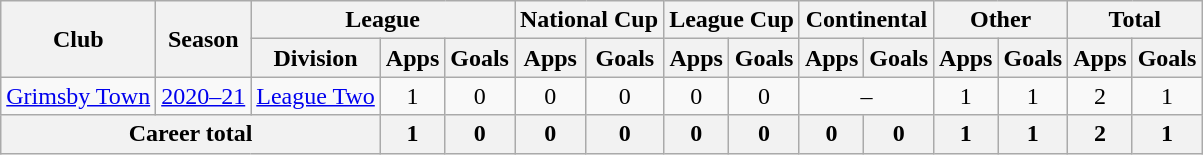<table class="wikitable" style="text-align: center">
<tr>
<th rowspan="2">Club</th>
<th rowspan="2">Season</th>
<th colspan="3">League</th>
<th colspan="2">National Cup</th>
<th colspan="2">League Cup</th>
<th colspan="2">Continental</th>
<th colspan="2">Other</th>
<th colspan="2">Total</th>
</tr>
<tr>
<th>Division</th>
<th>Apps</th>
<th>Goals</th>
<th>Apps</th>
<th>Goals</th>
<th>Apps</th>
<th>Goals</th>
<th>Apps</th>
<th>Goals</th>
<th>Apps</th>
<th>Goals</th>
<th>Apps</th>
<th>Goals</th>
</tr>
<tr>
<td><a href='#'>Grimsby Town</a></td>
<td><a href='#'>2020–21</a></td>
<td><a href='#'>League Two</a></td>
<td>1</td>
<td>0</td>
<td>0</td>
<td>0</td>
<td>0</td>
<td>0</td>
<td colspan="2">–</td>
<td>1</td>
<td>1</td>
<td>2</td>
<td>1</td>
</tr>
<tr>
<th colspan="3">Career total</th>
<th>1</th>
<th>0</th>
<th>0</th>
<th>0</th>
<th>0</th>
<th>0</th>
<th>0</th>
<th>0</th>
<th>1</th>
<th>1</th>
<th>2</th>
<th>1</th>
</tr>
</table>
